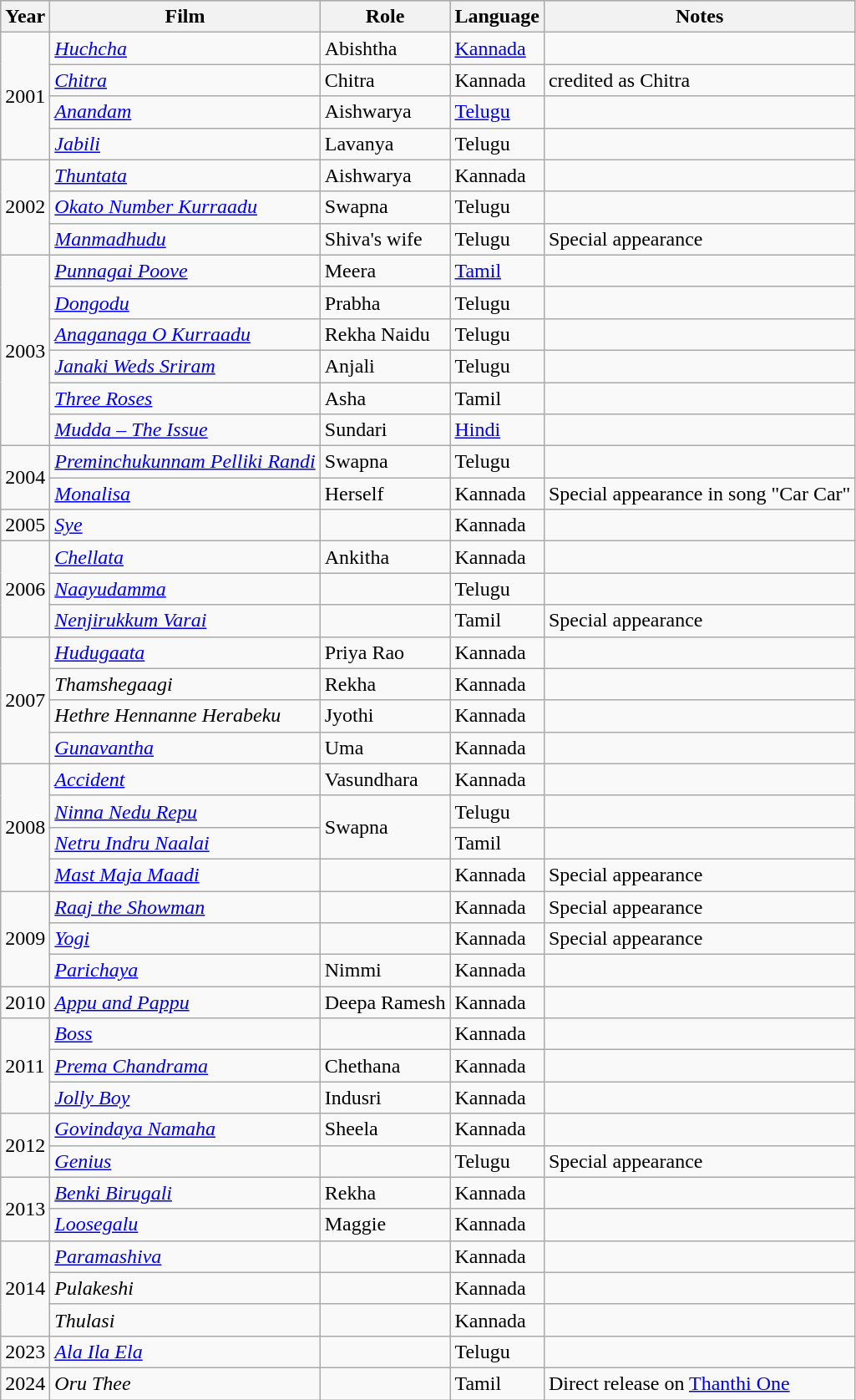<table class="wikitable sortable">
<tr style="background:#ccc; text-align:center;">
<th>Year</th>
<th>Film</th>
<th>Role</th>
<th>Language</th>
<th>Notes</th>
</tr>
<tr>
<td rowspan="4">2001</td>
<td><em><a href='#'>Huchcha</a></em></td>
<td>Abishtha</td>
<td><a href='#'>Kannada</a></td>
<td></td>
</tr>
<tr>
<td><em><a href='#'>Chitra</a></em></td>
<td>Chitra</td>
<td>Kannada</td>
<td>credited as Chitra</td>
</tr>
<tr>
<td><em><a href='#'>Anandam</a></em></td>
<td>Aishwarya</td>
<td><a href='#'>Telugu</a></td>
<td></td>
</tr>
<tr>
<td><em><a href='#'>Jabili</a></em></td>
<td>Lavanya</td>
<td>Telugu</td>
<td></td>
</tr>
<tr>
<td rowspan="3">2002</td>
<td><em><a href='#'>Thuntata</a></em></td>
<td>Aishwarya</td>
<td>Kannada</td>
<td></td>
</tr>
<tr>
<td><em><a href='#'>Okato Number Kurraadu</a></em></td>
<td>Swapna</td>
<td>Telugu</td>
<td></td>
</tr>
<tr>
<td><em><a href='#'>Manmadhudu</a></em></td>
<td>Shiva's wife</td>
<td>Telugu</td>
<td>Special appearance</td>
</tr>
<tr>
<td rowspan="6">2003</td>
<td><em><a href='#'>Punnagai Poove</a></em></td>
<td>Meera</td>
<td><a href='#'>Tamil</a></td>
<td></td>
</tr>
<tr>
<td><em><a href='#'>Dongodu</a></em></td>
<td>Prabha</td>
<td>Telugu</td>
<td></td>
</tr>
<tr>
<td><em><a href='#'>Anaganaga O Kurraadu</a></em></td>
<td>Rekha Naidu</td>
<td>Telugu</td>
<td></td>
</tr>
<tr>
<td><em><a href='#'>Janaki Weds Sriram</a></em></td>
<td>Anjali</td>
<td>Telugu</td>
<td></td>
</tr>
<tr>
<td><em><a href='#'>Three Roses</a></em></td>
<td>Asha</td>
<td>Tamil</td>
<td></td>
</tr>
<tr>
<td><em><a href='#'>Mudda – The Issue</a></em></td>
<td>Sundari</td>
<td><a href='#'>Hindi</a></td>
<td></td>
</tr>
<tr>
<td rowspan="2">2004</td>
<td><em><a href='#'>Preminchukunnam Pelliki Randi</a></em></td>
<td>Swapna</td>
<td>Telugu</td>
<td></td>
</tr>
<tr>
<td><em><a href='#'>Monalisa</a></em></td>
<td>Herself</td>
<td>Kannada</td>
<td>Special appearance in song "Car Car"</td>
</tr>
<tr>
<td>2005</td>
<td><em><a href='#'>Sye</a></em></td>
<td></td>
<td>Kannada</td>
<td></td>
</tr>
<tr>
<td rowspan="3">2006</td>
<td><em><a href='#'>Chellata</a></em></td>
<td>Ankitha</td>
<td>Kannada</td>
<td></td>
</tr>
<tr>
<td><em><a href='#'>Naayudamma</a></em></td>
<td></td>
<td>Telugu</td>
<td></td>
</tr>
<tr>
<td><em><a href='#'>Nenjirukkum Varai</a></em></td>
<td></td>
<td>Tamil</td>
<td>Special appearance</td>
</tr>
<tr>
<td rowspan="4">2007</td>
<td><em><a href='#'>Hudugaata</a></em></td>
<td>Priya Rao</td>
<td>Kannada</td>
<td></td>
</tr>
<tr>
<td><em>Thamshegaagi</em></td>
<td>Rekha</td>
<td>Kannada</td>
<td></td>
</tr>
<tr>
<td><em>Hethre Hennanne Herabeku</em></td>
<td>Jyothi</td>
<td>Kannada</td>
<td></td>
</tr>
<tr>
<td><em><a href='#'>Gunavantha</a></em></td>
<td>Uma</td>
<td>Kannada</td>
<td></td>
</tr>
<tr>
<td rowspan="4">2008</td>
<td><em><a href='#'>Accident</a></em></td>
<td>Vasundhara</td>
<td>Kannada</td>
<td></td>
</tr>
<tr>
<td><em><a href='#'>Ninna Nedu Repu</a></em></td>
<td rowspan="2">Swapna</td>
<td>Telugu</td>
<td></td>
</tr>
<tr>
<td><em><a href='#'>Netru Indru Naalai</a></em></td>
<td>Tamil</td>
<td></td>
</tr>
<tr>
<td><em><a href='#'>Mast Maja Maadi</a></em></td>
<td></td>
<td>Kannada</td>
<td>Special appearance</td>
</tr>
<tr>
<td rowspan="3">2009</td>
<td><em><a href='#'>Raaj the Showman</a></em></td>
<td></td>
<td>Kannada</td>
<td>Special appearance</td>
</tr>
<tr>
<td><em><a href='#'>Yogi</a></em></td>
<td></td>
<td>Kannada</td>
<td>Special appearance</td>
</tr>
<tr>
<td><em><a href='#'>Parichaya</a></em></td>
<td>Nimmi</td>
<td>Kannada</td>
<td></td>
</tr>
<tr>
<td>2010</td>
<td><em><a href='#'>Appu and Pappu</a></em></td>
<td>Deepa Ramesh</td>
<td>Kannada</td>
<td></td>
</tr>
<tr>
<td rowspan="3">2011</td>
<td><em><a href='#'>Boss</a></em></td>
<td></td>
<td>Kannada</td>
<td></td>
</tr>
<tr>
<td><em><a href='#'>Prema Chandrama</a></em></td>
<td>Chethana</td>
<td>Kannada</td>
<td></td>
</tr>
<tr>
<td><em><a href='#'>Jolly Boy</a></em></td>
<td>Indusri</td>
<td>Kannada</td>
<td></td>
</tr>
<tr>
<td rowspan="2">2012</td>
<td><em><a href='#'>Govindaya Namaha</a></em></td>
<td>Sheela</td>
<td>Kannada</td>
<td></td>
</tr>
<tr>
<td><em><a href='#'>Genius</a></em></td>
<td></td>
<td>Telugu</td>
<td>Special appearance</td>
</tr>
<tr>
<td rowspan="2">2013</td>
<td><em><a href='#'>Benki Birugali</a></em></td>
<td>Rekha</td>
<td>Kannada</td>
<td></td>
</tr>
<tr>
<td><em><a href='#'>Loosegalu</a></em></td>
<td>Maggie</td>
<td>Kannada</td>
<td></td>
</tr>
<tr>
<td rowspan="3">2014</td>
<td><em><a href='#'>Paramashiva</a></em></td>
<td></td>
<td>Kannada</td>
<td></td>
</tr>
<tr>
<td><em>Pulakeshi</em></td>
<td></td>
<td>Kannada</td>
<td></td>
</tr>
<tr>
<td><em>Thulasi</em></td>
<td></td>
<td>Kannada</td>
<td></td>
</tr>
<tr>
<td>2023</td>
<td><em><a href='#'>Ala Ila Ela</a></em></td>
<td></td>
<td>Telugu</td>
<td></td>
</tr>
<tr>
<td>2024</td>
<td><em>Oru Thee</em></td>
<td></td>
<td>Tamil</td>
<td>Direct release on <a href='#'>Thanthi One</a></td>
</tr>
</table>
